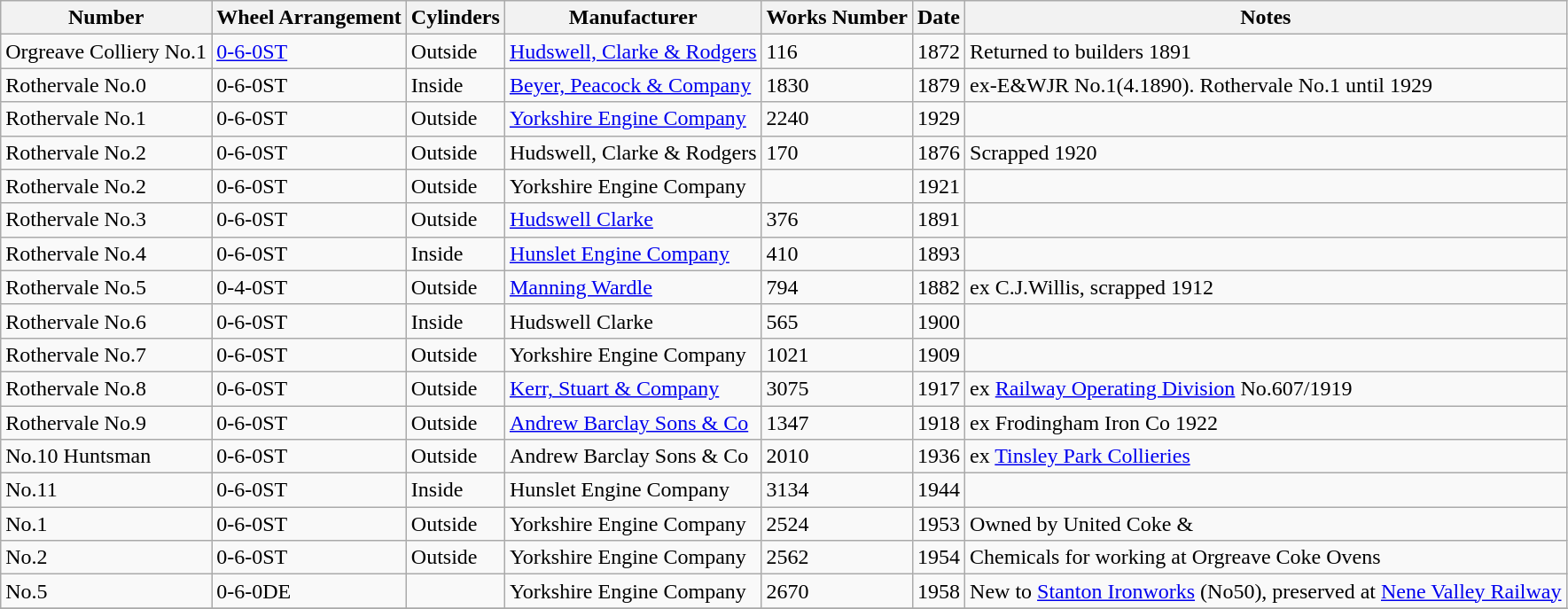<table class="wikitable">
<tr>
<th>Number</th>
<th>Wheel Arrangement</th>
<th>Cylinders</th>
<th>Manufacturer</th>
<th>Works Number</th>
<th>Date</th>
<th>Notes</th>
</tr>
<tr>
<td>Orgreave Colliery No.1</td>
<td><a href='#'>0-6-0ST</a></td>
<td>Outside</td>
<td><a href='#'>Hudswell, Clarke & Rodgers</a></td>
<td>116</td>
<td>1872</td>
<td>Returned to builders 1891</td>
</tr>
<tr>
<td>Rothervale No.0</td>
<td>0-6-0ST</td>
<td>Inside</td>
<td><a href='#'>Beyer, Peacock & Company</a></td>
<td>1830</td>
<td>1879</td>
<td>ex-E&WJR No.1(4.1890). Rothervale No.1 until 1929</td>
</tr>
<tr>
<td>Rothervale No.1</td>
<td>0-6-0ST</td>
<td>Outside</td>
<td><a href='#'>Yorkshire Engine Company</a></td>
<td>2240</td>
<td>1929</td>
<td></td>
</tr>
<tr>
<td>Rothervale No.2</td>
<td>0-6-0ST</td>
<td>Outside</td>
<td>Hudswell, Clarke & Rodgers</td>
<td>170</td>
<td>1876</td>
<td>Scrapped 1920</td>
</tr>
<tr>
<td>Rothervale No.2</td>
<td>0-6-0ST</td>
<td>Outside</td>
<td>Yorkshire Engine Company</td>
<td></td>
<td>1921</td>
<td></td>
</tr>
<tr>
<td>Rothervale No.3</td>
<td>0-6-0ST</td>
<td>Outside</td>
<td><a href='#'>Hudswell Clarke</a></td>
<td>376</td>
<td>1891</td>
<td></td>
</tr>
<tr>
<td>Rothervale No.4</td>
<td>0-6-0ST</td>
<td>Inside</td>
<td><a href='#'>Hunslet Engine Company</a></td>
<td>410</td>
<td>1893</td>
<td></td>
</tr>
<tr>
<td>Rothervale No.5</td>
<td>0-4-0ST</td>
<td>Outside</td>
<td><a href='#'>Manning Wardle</a></td>
<td>794</td>
<td>1882</td>
<td>ex C.J.Willis, scrapped 1912</td>
</tr>
<tr>
<td>Rothervale No.6</td>
<td>0-6-0ST</td>
<td>Inside</td>
<td>Hudswell Clarke</td>
<td>565</td>
<td>1900</td>
<td></td>
</tr>
<tr>
<td>Rothervale No.7</td>
<td>0-6-0ST</td>
<td>Outside</td>
<td>Yorkshire Engine Company</td>
<td>1021</td>
<td>1909</td>
<td></td>
</tr>
<tr>
<td>Rothervale No.8</td>
<td>0-6-0ST</td>
<td>Outside</td>
<td><a href='#'>Kerr, Stuart & Company</a></td>
<td>3075</td>
<td>1917</td>
<td>ex <a href='#'>Railway Operating Division</a> No.607/1919</td>
</tr>
<tr>
<td>Rothervale No.9</td>
<td>0-6-0ST</td>
<td>Outside</td>
<td><a href='#'>Andrew Barclay Sons & Co</a></td>
<td>1347</td>
<td>1918</td>
<td>ex Frodingham Iron Co 1922</td>
</tr>
<tr>
<td>No.10 Huntsman</td>
<td>0-6-0ST</td>
<td>Outside</td>
<td>Andrew Barclay Sons & Co</td>
<td>2010</td>
<td>1936</td>
<td>ex <a href='#'>Tinsley Park Collieries</a></td>
</tr>
<tr>
<td>No.11</td>
<td>0-6-0ST</td>
<td>Inside</td>
<td>Hunslet Engine Company</td>
<td>3134</td>
<td>1944</td>
<td></td>
</tr>
<tr>
<td>No.1</td>
<td>0-6-0ST</td>
<td>Outside</td>
<td>Yorkshire Engine Company</td>
<td>2524</td>
<td>1953</td>
<td>Owned by United Coke &</td>
</tr>
<tr>
<td>No.2</td>
<td>0-6-0ST</td>
<td>Outside</td>
<td>Yorkshire Engine Company</td>
<td>2562</td>
<td>1954</td>
<td>Chemicals for working at Orgreave Coke Ovens</td>
</tr>
<tr>
<td>No.5</td>
<td>0-6-0DE</td>
<td></td>
<td>Yorkshire Engine Company</td>
<td>2670</td>
<td>1958</td>
<td>New to <a href='#'>Stanton Ironworks</a> (No50), preserved at <a href='#'>Nene Valley Railway</a></td>
</tr>
<tr>
</tr>
</table>
